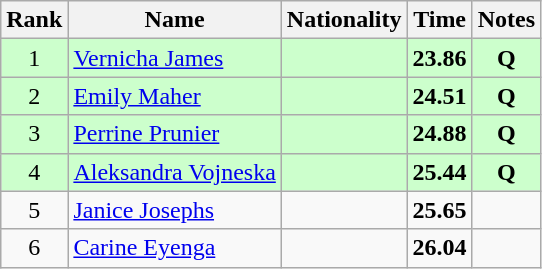<table class="wikitable sortable" style="text-align:center">
<tr>
<th>Rank</th>
<th>Name</th>
<th>Nationality</th>
<th>Time</th>
<th>Notes</th>
</tr>
<tr bgcolor=ccffcc>
<td>1</td>
<td align=left><a href='#'>Vernicha James</a></td>
<td align=left></td>
<td><strong>23.86</strong></td>
<td><strong>Q</strong></td>
</tr>
<tr bgcolor=ccffcc>
<td>2</td>
<td align=left><a href='#'>Emily Maher</a></td>
<td align=left></td>
<td><strong>24.51</strong></td>
<td><strong>Q</strong></td>
</tr>
<tr bgcolor=ccffcc>
<td>3</td>
<td align=left><a href='#'>Perrine Prunier</a></td>
<td align=left></td>
<td><strong>24.88</strong></td>
<td><strong>Q</strong></td>
</tr>
<tr bgcolor=ccffcc>
<td>4</td>
<td align=left><a href='#'>Aleksandra Vojneska</a></td>
<td align=left></td>
<td><strong>25.44</strong></td>
<td><strong>Q</strong></td>
</tr>
<tr>
<td>5</td>
<td align=left><a href='#'>Janice Josephs</a></td>
<td align=left></td>
<td><strong>25.65</strong></td>
<td></td>
</tr>
<tr>
<td>6</td>
<td align=left><a href='#'>Carine Eyenga</a></td>
<td align=left></td>
<td><strong>26.04</strong></td>
<td></td>
</tr>
</table>
